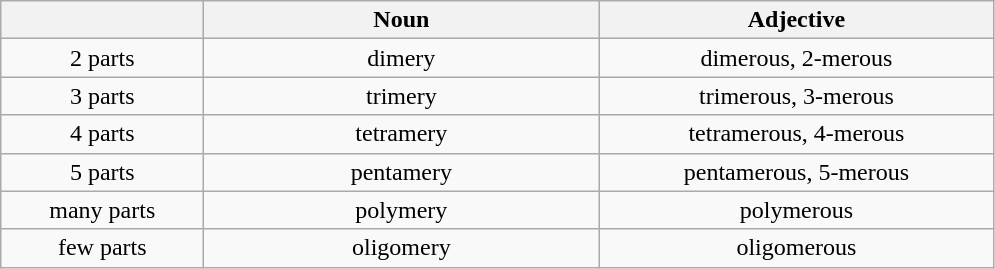<table class="wikitable">
<tr>
<th scope="col" style="width: 8em;"></th>
<th scope="col" style="width: 16em;">Noun</th>
<th scope="col" style="width: 16em;">Adjective</th>
</tr>
<tr style="text-align: center;">
<td>2 parts</td>
<td>dimery</td>
<td>dimerous, 2-merous</td>
</tr>
<tr style="text-align: center;">
<td>3 parts</td>
<td>trimery</td>
<td>trimerous, 3-merous</td>
</tr>
<tr style="text-align: center;">
<td>4 parts</td>
<td>tetramery</td>
<td>tetramerous, 4-merous</td>
</tr>
<tr style="text-align: center;">
<td>5 parts</td>
<td>pentamery</td>
<td>pentamerous, 5-merous</td>
</tr>
<tr style="text-align: center;">
<td>many parts</td>
<td>polymery</td>
<td>polymerous</td>
</tr>
<tr style="text-align: center;">
<td>few parts</td>
<td>oligomery</td>
<td>oligomerous</td>
</tr>
</table>
